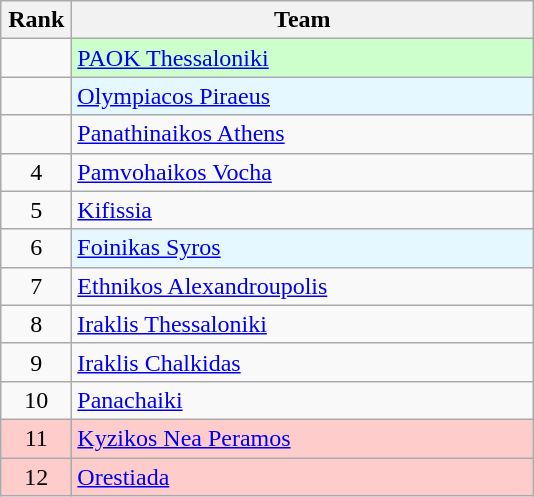<table class="wikitable" style="text-align: center;">
<tr>
<th width=40>Rank</th>
<th width=300>Team</th>
</tr>
<tr>
<td></td>
<td align=left bgcolor=#ccffcc><a href='#'>PAOK Thessaloniki</a></td>
</tr>
<tr>
<td></td>
<td align=left bgcolor=#e6f8ff><a href='#'>Olympiacos Piraeus</a></td>
</tr>
<tr>
<td></td>
<td align=left bgcolor=><a href='#'>Panathinaikos Athens</a></td>
</tr>
<tr>
<td>4</td>
<td align="left"><a href='#'>Pamvohaikos Vocha</a></td>
</tr>
<tr>
<td>5</td>
<td align="left"><a href='#'>Kifissia</a></td>
</tr>
<tr>
<td>6</td>
<td align="left" bgcolor=#e6f8ff><a href='#'>Foinikas Syros</a></td>
</tr>
<tr>
<td>7</td>
<td align="left"><a href='#'>Ethnikos Alexandroupolis</a></td>
</tr>
<tr>
<td>8</td>
<td align="left"><a href='#'>Iraklis Thessaloniki</a></td>
</tr>
<tr>
<td>9</td>
<td align="left"><a href='#'>Iraklis Chalkidas</a></td>
</tr>
<tr>
<td>10</td>
<td align="left"><a href='#'>Panachaiki</a></td>
</tr>
<tr bgcolor="FFCCCC">
<td>11</td>
<td align="left"><a href='#'>Kyzikos Nea Peramos</a></td>
</tr>
<tr bgcolor="FFCCCC">
<td>12</td>
<td align="left"><a href='#'>Orestiada</a></td>
</tr>
</table>
